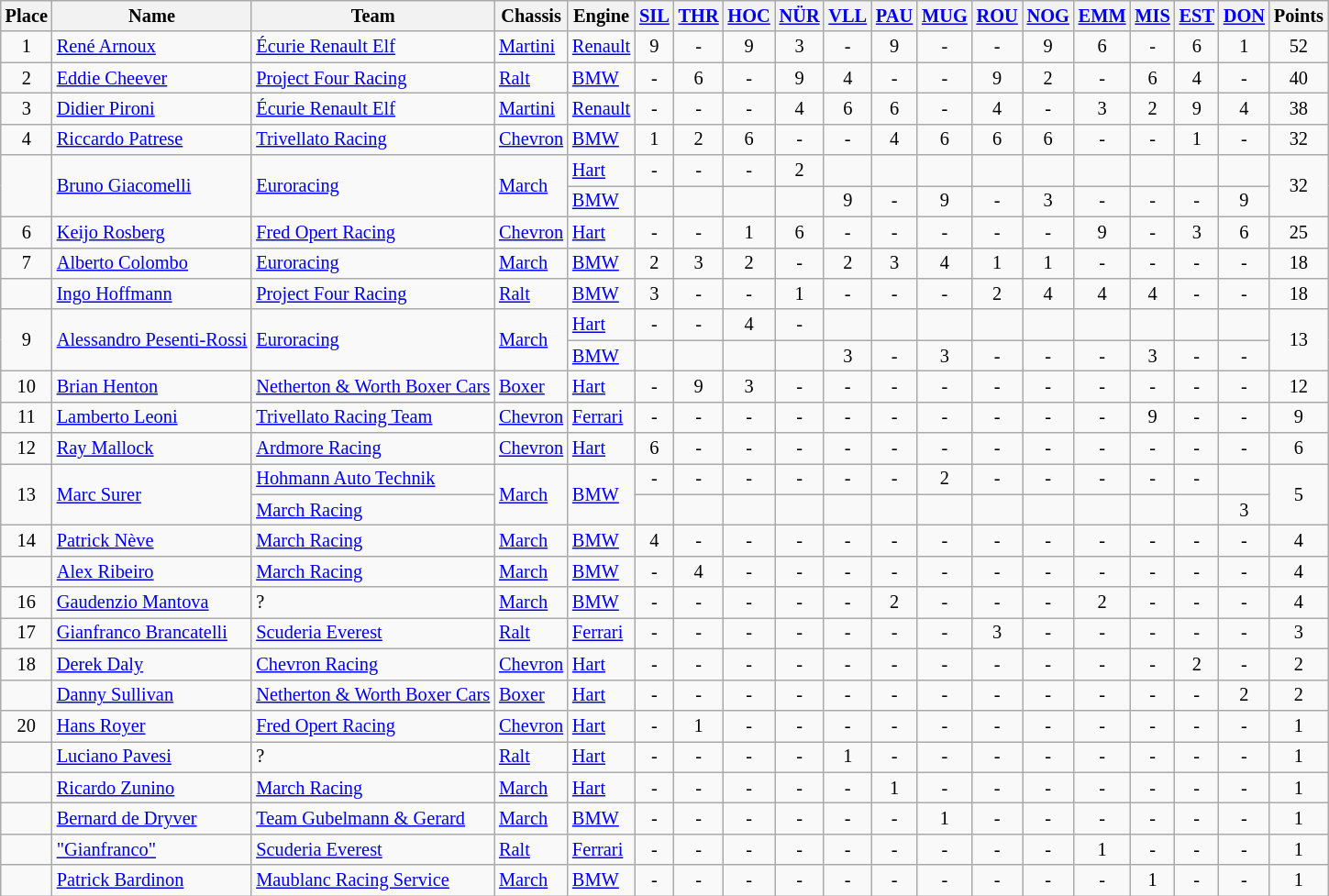<table class="wikitable" style="font-size: 85%; text-align:center">
<tr>
<th>Place</th>
<th>Name</th>
<th>Team</th>
<th>Chassis</th>
<th>Engine</th>
<th><a href='#'>SIL</a><br></th>
<th><a href='#'>THR</a><br></th>
<th><a href='#'>HOC</a><br></th>
<th><a href='#'>NÜR</a><br></th>
<th><a href='#'>VLL</a><br></th>
<th><a href='#'>PAU</a><br></th>
<th><a href='#'>MUG</a><br></th>
<th><a href='#'>ROU</a><br></th>
<th><a href='#'>NOG</a><br></th>
<th><a href='#'>EMM</a><br></th>
<th><a href='#'>MIS</a><br></th>
<th><a href='#'>EST</a><br></th>
<th><a href='#'>DON</a><br></th>
<th>Points</th>
</tr>
<tr>
<td>1</td>
<td align="left"> <a href='#'>René Arnoux</a></td>
<td align="left"><a href='#'>Écurie Renault Elf</a></td>
<td align="left"><a href='#'>Martini</a></td>
<td align="left"><a href='#'>Renault</a></td>
<td>9</td>
<td>-</td>
<td>9</td>
<td>3</td>
<td>-</td>
<td>9</td>
<td>-</td>
<td>-</td>
<td>9</td>
<td>6</td>
<td>-</td>
<td>6</td>
<td>1</td>
<td>52</td>
</tr>
<tr>
<td>2</td>
<td align="left"> <a href='#'>Eddie Cheever</a></td>
<td align="left"><a href='#'>Project Four Racing</a></td>
<td align="left"><a href='#'>Ralt</a></td>
<td align="left"><a href='#'>BMW</a></td>
<td>-</td>
<td>6</td>
<td>-</td>
<td>9</td>
<td>4</td>
<td>-</td>
<td>-</td>
<td>9</td>
<td>2</td>
<td>-</td>
<td>6</td>
<td>4</td>
<td>-</td>
<td>40</td>
</tr>
<tr>
<td>3</td>
<td align="left"> <a href='#'>Didier Pironi</a></td>
<td align="left"><a href='#'>Écurie Renault Elf</a></td>
<td align="left"><a href='#'>Martini</a></td>
<td align="left"><a href='#'>Renault</a></td>
<td>-</td>
<td>-</td>
<td>-</td>
<td>4</td>
<td>6</td>
<td>6</td>
<td>-</td>
<td>4</td>
<td>-</td>
<td>3</td>
<td>2</td>
<td>9</td>
<td>4</td>
<td>38</td>
</tr>
<tr>
<td>4</td>
<td align="left"> <a href='#'>Riccardo Patrese</a></td>
<td align="left"><a href='#'>Trivellato Racing</a></td>
<td align="left"><a href='#'>Chevron</a></td>
<td align="left"><a href='#'>BMW</a></td>
<td>1</td>
<td>2</td>
<td>6</td>
<td>-</td>
<td>-</td>
<td>4</td>
<td>6</td>
<td>6</td>
<td>6</td>
<td>-</td>
<td>-</td>
<td>1</td>
<td>-</td>
<td>32</td>
</tr>
<tr>
<td rowspan=2></td>
<td rowspan=2 align="left"> <a href='#'>Bruno Giacomelli</a></td>
<td rowspan=2 align="left"><a href='#'>Euroracing</a></td>
<td rowspan=2 align="left"><a href='#'>March</a></td>
<td align="left"><a href='#'>Hart</a></td>
<td>-</td>
<td>-</td>
<td>-</td>
<td>2</td>
<td></td>
<td></td>
<td></td>
<td></td>
<td></td>
<td></td>
<td></td>
<td></td>
<td></td>
<td rowspan=2>32</td>
</tr>
<tr>
<td align="left"><a href='#'>BMW</a></td>
<td></td>
<td></td>
<td></td>
<td></td>
<td>9</td>
<td>-</td>
<td>9</td>
<td>-</td>
<td>3</td>
<td>-</td>
<td>-</td>
<td>-</td>
<td>9</td>
</tr>
<tr>
<td>6</td>
<td align="left"> <a href='#'>Keijo Rosberg</a></td>
<td align="left"><a href='#'>Fred Opert Racing</a></td>
<td align="left"><a href='#'>Chevron</a></td>
<td align="left"><a href='#'>Hart</a></td>
<td>-</td>
<td>-</td>
<td>1</td>
<td>6</td>
<td>-</td>
<td>-</td>
<td>-</td>
<td>-</td>
<td>-</td>
<td>9</td>
<td>-</td>
<td>3</td>
<td>6</td>
<td>25</td>
</tr>
<tr>
<td>7</td>
<td align="left"> <a href='#'>Alberto Colombo</a></td>
<td align="left"><a href='#'>Euroracing</a></td>
<td align="left"><a href='#'>March</a></td>
<td align="left"><a href='#'>BMW</a></td>
<td>2</td>
<td>3</td>
<td>2</td>
<td>-</td>
<td>2</td>
<td>3</td>
<td>4</td>
<td>1</td>
<td>1</td>
<td>-</td>
<td>-</td>
<td>-</td>
<td>-</td>
<td>18</td>
</tr>
<tr>
<td></td>
<td align="left"> <a href='#'>Ingo Hoffmann</a></td>
<td align="left"><a href='#'>Project Four Racing</a></td>
<td align="left"><a href='#'>Ralt</a></td>
<td align="left"><a href='#'>BMW</a></td>
<td>3</td>
<td>-</td>
<td>-</td>
<td>1</td>
<td>-</td>
<td>-</td>
<td>-</td>
<td>2</td>
<td>4</td>
<td>4</td>
<td>4</td>
<td>-</td>
<td>-</td>
<td>18</td>
</tr>
<tr>
<td rowspan=2>9</td>
<td rowspan=2 align="left"> <a href='#'>Alessandro Pesenti-Rossi</a></td>
<td rowspan=2 align="left"><a href='#'>Euroracing</a></td>
<td rowspan=2 align="left"><a href='#'>March</a></td>
<td align="left"><a href='#'>Hart</a></td>
<td>-</td>
<td>-</td>
<td>4</td>
<td>-</td>
<td></td>
<td></td>
<td></td>
<td></td>
<td></td>
<td></td>
<td></td>
<td></td>
<td></td>
<td rowspan=2>13</td>
</tr>
<tr>
<td align="left"><a href='#'>BMW</a></td>
<td></td>
<td></td>
<td></td>
<td></td>
<td>3</td>
<td>-</td>
<td>3</td>
<td>-</td>
<td>-</td>
<td>-</td>
<td>3</td>
<td>-</td>
<td>-</td>
</tr>
<tr>
<td>10</td>
<td align="left"> <a href='#'>Brian Henton</a></td>
<td align="left"><a href='#'>Netherton & Worth Boxer Cars</a></td>
<td align="left"><a href='#'>Boxer</a></td>
<td align="left"><a href='#'>Hart</a></td>
<td>-</td>
<td>9</td>
<td>3</td>
<td>-</td>
<td>-</td>
<td>-</td>
<td>-</td>
<td>-</td>
<td>-</td>
<td>-</td>
<td>-</td>
<td>-</td>
<td>-</td>
<td>12</td>
</tr>
<tr>
<td>11</td>
<td align="left"> <a href='#'>Lamberto Leoni</a></td>
<td align="left"><a href='#'>Trivellato Racing Team</a></td>
<td align="left"><a href='#'>Chevron</a></td>
<td align="left"><a href='#'>Ferrari</a></td>
<td>-</td>
<td>-</td>
<td>-</td>
<td>-</td>
<td>-</td>
<td>-</td>
<td>-</td>
<td>-</td>
<td>-</td>
<td>-</td>
<td>9</td>
<td>-</td>
<td>-</td>
<td>9</td>
</tr>
<tr>
<td>12</td>
<td align="left"> <a href='#'>Ray Mallock</a></td>
<td align="left"><a href='#'>Ardmore Racing</a></td>
<td align="left"><a href='#'>Chevron</a></td>
<td align="left"><a href='#'>Hart</a></td>
<td>6</td>
<td>-</td>
<td>-</td>
<td>-</td>
<td>-</td>
<td>-</td>
<td>-</td>
<td>-</td>
<td>-</td>
<td>-</td>
<td>-</td>
<td>-</td>
<td>-</td>
<td>6</td>
</tr>
<tr>
<td rowspan=2>13</td>
<td rowspan=2 align="left"> <a href='#'>Marc Surer</a></td>
<td align="left"><a href='#'>Hohmann Auto Technik</a></td>
<td rowspan=2 align="left"><a href='#'>March</a></td>
<td rowspan=2 align="left"><a href='#'>BMW</a></td>
<td>-</td>
<td>-</td>
<td>-</td>
<td>-</td>
<td>-</td>
<td>-</td>
<td>2</td>
<td>-</td>
<td>-</td>
<td>-</td>
<td>-</td>
<td>-</td>
<td></td>
<td rowspan=2>5</td>
</tr>
<tr>
<td align="left"><a href='#'>March Racing</a></td>
<td></td>
<td></td>
<td></td>
<td></td>
<td></td>
<td></td>
<td></td>
<td></td>
<td></td>
<td></td>
<td></td>
<td></td>
<td>3</td>
</tr>
<tr>
<td>14</td>
<td align="left"> <a href='#'>Patrick Nève</a></td>
<td align="left"><a href='#'>March Racing</a></td>
<td align="left"><a href='#'>March</a></td>
<td align="left"><a href='#'>BMW</a></td>
<td>4</td>
<td>-</td>
<td>-</td>
<td>-</td>
<td>-</td>
<td>-</td>
<td>-</td>
<td>-</td>
<td>-</td>
<td>-</td>
<td>-</td>
<td>-</td>
<td>-</td>
<td>4</td>
</tr>
<tr>
<td></td>
<td align="left"> <a href='#'>Alex Ribeiro</a></td>
<td align="left"><a href='#'>March Racing</a></td>
<td align="left"><a href='#'>March</a></td>
<td align="left"><a href='#'>BMW</a></td>
<td>-</td>
<td>4</td>
<td>-</td>
<td>-</td>
<td>-</td>
<td>-</td>
<td>-</td>
<td>-</td>
<td>-</td>
<td>-</td>
<td>-</td>
<td>-</td>
<td>-</td>
<td>4</td>
</tr>
<tr>
<td>16</td>
<td align="left"> <a href='#'>Gaudenzio Mantova</a></td>
<td align="left">?</td>
<td align="left"><a href='#'>March</a></td>
<td align="left"><a href='#'>BMW</a></td>
<td>-</td>
<td>-</td>
<td>-</td>
<td>-</td>
<td>-</td>
<td>2</td>
<td>-</td>
<td>-</td>
<td>-</td>
<td>2</td>
<td>-</td>
<td>-</td>
<td>-</td>
<td>4</td>
</tr>
<tr>
<td>17</td>
<td align="left"> <a href='#'>Gianfranco Brancatelli</a></td>
<td align="left"><a href='#'>Scuderia Everest</a></td>
<td align="left"><a href='#'>Ralt</a></td>
<td align="left"><a href='#'>Ferrari</a></td>
<td>-</td>
<td>-</td>
<td>-</td>
<td>-</td>
<td>-</td>
<td>-</td>
<td>-</td>
<td>3</td>
<td>-</td>
<td>-</td>
<td>-</td>
<td>-</td>
<td>-</td>
<td>3</td>
</tr>
<tr>
<td>18</td>
<td align="left"> <a href='#'>Derek Daly</a></td>
<td align="left"><a href='#'>Chevron Racing</a></td>
<td align="left"><a href='#'>Chevron</a></td>
<td align="left"><a href='#'>Hart</a></td>
<td>-</td>
<td>-</td>
<td>-</td>
<td>-</td>
<td>-</td>
<td>-</td>
<td>-</td>
<td>-</td>
<td>-</td>
<td>-</td>
<td>-</td>
<td>2</td>
<td>-</td>
<td>2</td>
</tr>
<tr>
<td></td>
<td align="left"> <a href='#'>Danny Sullivan</a></td>
<td align="left"><a href='#'>Netherton & Worth Boxer Cars</a></td>
<td align="left"><a href='#'>Boxer</a></td>
<td align="left"><a href='#'>Hart</a></td>
<td>-</td>
<td>-</td>
<td>-</td>
<td>-</td>
<td>-</td>
<td>-</td>
<td>-</td>
<td>-</td>
<td>-</td>
<td>-</td>
<td>-</td>
<td>-</td>
<td>2</td>
<td>2</td>
</tr>
<tr>
<td>20</td>
<td align="left"> <a href='#'>Hans Royer</a></td>
<td align="left"><a href='#'>Fred Opert Racing</a></td>
<td align="left"><a href='#'>Chevron</a></td>
<td align="left"><a href='#'>Hart</a></td>
<td>-</td>
<td>1</td>
<td>-</td>
<td>-</td>
<td>-</td>
<td>-</td>
<td>-</td>
<td>-</td>
<td>-</td>
<td>-</td>
<td>-</td>
<td>-</td>
<td>-</td>
<td>1</td>
</tr>
<tr>
<td></td>
<td align="left"> <a href='#'>Luciano Pavesi</a></td>
<td align="left">?</td>
<td align="left"><a href='#'>Ralt</a></td>
<td align="left"><a href='#'>Hart</a></td>
<td>-</td>
<td>-</td>
<td>-</td>
<td>-</td>
<td>1</td>
<td>-</td>
<td>-</td>
<td>-</td>
<td>-</td>
<td>-</td>
<td>-</td>
<td>-</td>
<td>-</td>
<td>1</td>
</tr>
<tr>
<td></td>
<td align="left"> <a href='#'>Ricardo Zunino</a></td>
<td align="left"><a href='#'>March Racing</a></td>
<td align="left"><a href='#'>March</a></td>
<td align="left"><a href='#'>Hart</a></td>
<td>-</td>
<td>-</td>
<td>-</td>
<td>-</td>
<td>-</td>
<td>1</td>
<td>-</td>
<td>-</td>
<td>-</td>
<td>-</td>
<td>-</td>
<td>-</td>
<td>-</td>
<td>1</td>
</tr>
<tr>
<td></td>
<td align="left"> <a href='#'>Bernard de Dryver</a></td>
<td align="left"><a href='#'>Team Gubelmann & Gerard</a></td>
<td align="left"><a href='#'>March</a></td>
<td align="left"><a href='#'>BMW</a></td>
<td>-</td>
<td>-</td>
<td>-</td>
<td>-</td>
<td>-</td>
<td>-</td>
<td>1</td>
<td>-</td>
<td>-</td>
<td>-</td>
<td>-</td>
<td>-</td>
<td>-</td>
<td>1</td>
</tr>
<tr>
<td></td>
<td align="left"> <a href='#'>"Gianfranco"</a></td>
<td align="left"><a href='#'>Scuderia Everest</a></td>
<td align="left"><a href='#'>Ralt</a></td>
<td align="left"><a href='#'>Ferrari</a></td>
<td>-</td>
<td>-</td>
<td>-</td>
<td>-</td>
<td>-</td>
<td>-</td>
<td>-</td>
<td>-</td>
<td>-</td>
<td>1</td>
<td>-</td>
<td>-</td>
<td>-</td>
<td>1</td>
</tr>
<tr>
<td></td>
<td align="left"> <a href='#'>Patrick Bardinon</a></td>
<td align="left"><a href='#'>Maublanc Racing Service</a></td>
<td align="left"><a href='#'>March</a></td>
<td align="left"><a href='#'>BMW</a></td>
<td>-</td>
<td>-</td>
<td>-</td>
<td>-</td>
<td>-</td>
<td>-</td>
<td>-</td>
<td>-</td>
<td>-</td>
<td>-</td>
<td>1</td>
<td>-</td>
<td>-</td>
<td>1</td>
</tr>
</table>
